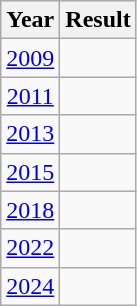<table class="wikitable" style="text-align:center">
<tr>
<th>Year</th>
<th>Result</th>
</tr>
<tr>
<td><a href='#'>2009</a></td>
<td></td>
</tr>
<tr>
<td><a href='#'>2011</a></td>
<td></td>
</tr>
<tr>
<td><a href='#'>2013</a></td>
<td></td>
</tr>
<tr>
<td><a href='#'>2015</a></td>
<td></td>
</tr>
<tr>
<td><a href='#'>2018</a></td>
<td></td>
</tr>
<tr>
<td><a href='#'>2022</a></td>
<td></td>
</tr>
<tr>
<td><a href='#'>2024</a></td>
<td></td>
</tr>
</table>
